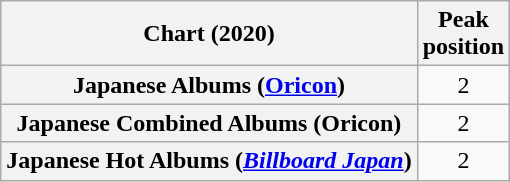<table class="wikitable sortable plainrowheaders" style="text-align:center">
<tr>
<th scope="col">Chart (2020)</th>
<th scope="col">Peak<br>position</th>
</tr>
<tr>
<th scope="row">Japanese Albums (<a href='#'>Oricon</a>)</th>
<td>2</td>
</tr>
<tr>
<th scope="row">Japanese Combined Albums (Oricon)</th>
<td>2</td>
</tr>
<tr>
<th scope="row">Japanese Hot Albums (<em><a href='#'>Billboard Japan</a></em>)</th>
<td>2</td>
</tr>
</table>
